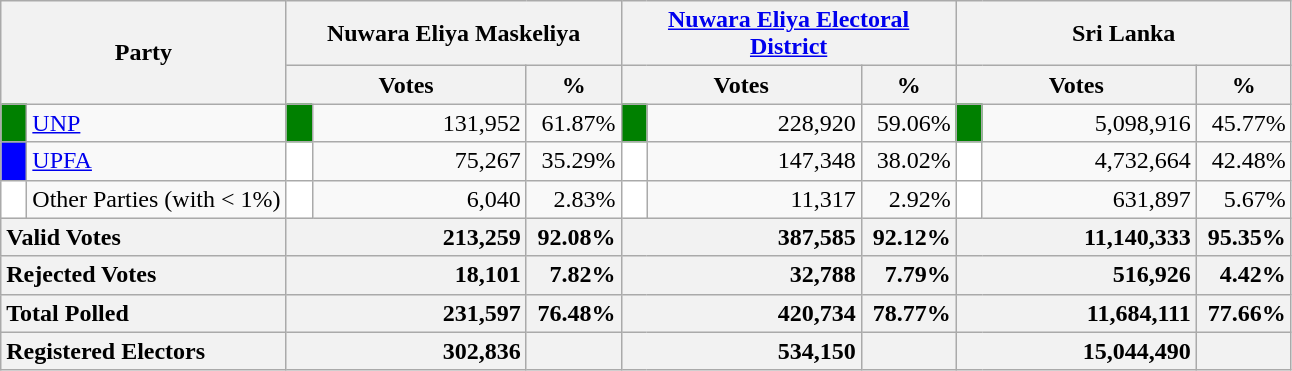<table class="wikitable">
<tr>
<th colspan="2" width="144px"rowspan="2">Party</th>
<th colspan="3" width="216px">Nuwara Eliya Maskeliya</th>
<th colspan="3" width="216px"><a href='#'>Nuwara Eliya Electoral District</a></th>
<th colspan="3" width="216px">Sri Lanka</th>
</tr>
<tr>
<th colspan="2" width="144px">Votes</th>
<th>%</th>
<th colspan="2" width="144px">Votes</th>
<th>%</th>
<th colspan="2" width="144px">Votes</th>
<th>%</th>
</tr>
<tr>
<td style="background-color:green;" width="10px"></td>
<td style="text-align:left;"><a href='#'>UNP</a></td>
<td style="background-color:green;" width="10px"></td>
<td style="text-align:right;">131,952</td>
<td style="text-align:right;">61.87%</td>
<td style="background-color:green;" width="10px"></td>
<td style="text-align:right;">228,920</td>
<td style="text-align:right;">59.06%</td>
<td style="background-color:green;" width="10px"></td>
<td style="text-align:right;">5,098,916</td>
<td style="text-align:right;">45.77%</td>
</tr>
<tr>
<td style="background-color:blue;" width="10px"></td>
<td style="text-align:left;"><a href='#'>UPFA</a></td>
<td style="background-color:white;" width="10px"></td>
<td style="text-align:right;">75,267</td>
<td style="text-align:right;">35.29%</td>
<td style="background-color:white;" width="10px"></td>
<td style="text-align:right;">147,348</td>
<td style="text-align:right;">38.02%</td>
<td style="background-color:white;" width="10px"></td>
<td style="text-align:right;">4,732,664</td>
<td style="text-align:right;">42.48%</td>
</tr>
<tr>
<td style="background-color:white;" width="10px"></td>
<td style="text-align:left;">Other Parties (with < 1%)</td>
<td style="background-color:white;" width="10px"></td>
<td style="text-align:right;">6,040</td>
<td style="text-align:right;">2.83%</td>
<td style="background-color:white;" width="10px"></td>
<td style="text-align:right;">11,317</td>
<td style="text-align:right;">2.92%</td>
<td style="background-color:white;" width="10px"></td>
<td style="text-align:right;">631,897</td>
<td style="text-align:right;">5.67%</td>
</tr>
<tr>
<th colspan="2" width="144px"style="text-align:left;">Valid Votes</th>
<th style="text-align:right;"colspan="2" width="144px">213,259</th>
<th style="text-align:right;">92.08%</th>
<th style="text-align:right;"colspan="2" width="144px">387,585</th>
<th style="text-align:right;">92.12%</th>
<th style="text-align:right;"colspan="2" width="144px">11,140,333</th>
<th style="text-align:right;">95.35%</th>
</tr>
<tr>
<th colspan="2" width="144px"style="text-align:left;">Rejected Votes</th>
<th style="text-align:right;"colspan="2" width="144px">18,101</th>
<th style="text-align:right;">7.82%</th>
<th style="text-align:right;"colspan="2" width="144px">32,788</th>
<th style="text-align:right;">7.79%</th>
<th style="text-align:right;"colspan="2" width="144px">516,926</th>
<th style="text-align:right;">4.42%</th>
</tr>
<tr>
<th colspan="2" width="144px"style="text-align:left;">Total Polled</th>
<th style="text-align:right;"colspan="2" width="144px">231,597</th>
<th style="text-align:right;">76.48%</th>
<th style="text-align:right;"colspan="2" width="144px">420,734</th>
<th style="text-align:right;">78.77%</th>
<th style="text-align:right;"colspan="2" width="144px">11,684,111</th>
<th style="text-align:right;">77.66%</th>
</tr>
<tr>
<th colspan="2" width="144px"style="text-align:left;">Registered Electors</th>
<th style="text-align:right;"colspan="2" width="144px">302,836</th>
<th></th>
<th style="text-align:right;"colspan="2" width="144px">534,150</th>
<th></th>
<th style="text-align:right;"colspan="2" width="144px">15,044,490</th>
<th></th>
</tr>
</table>
